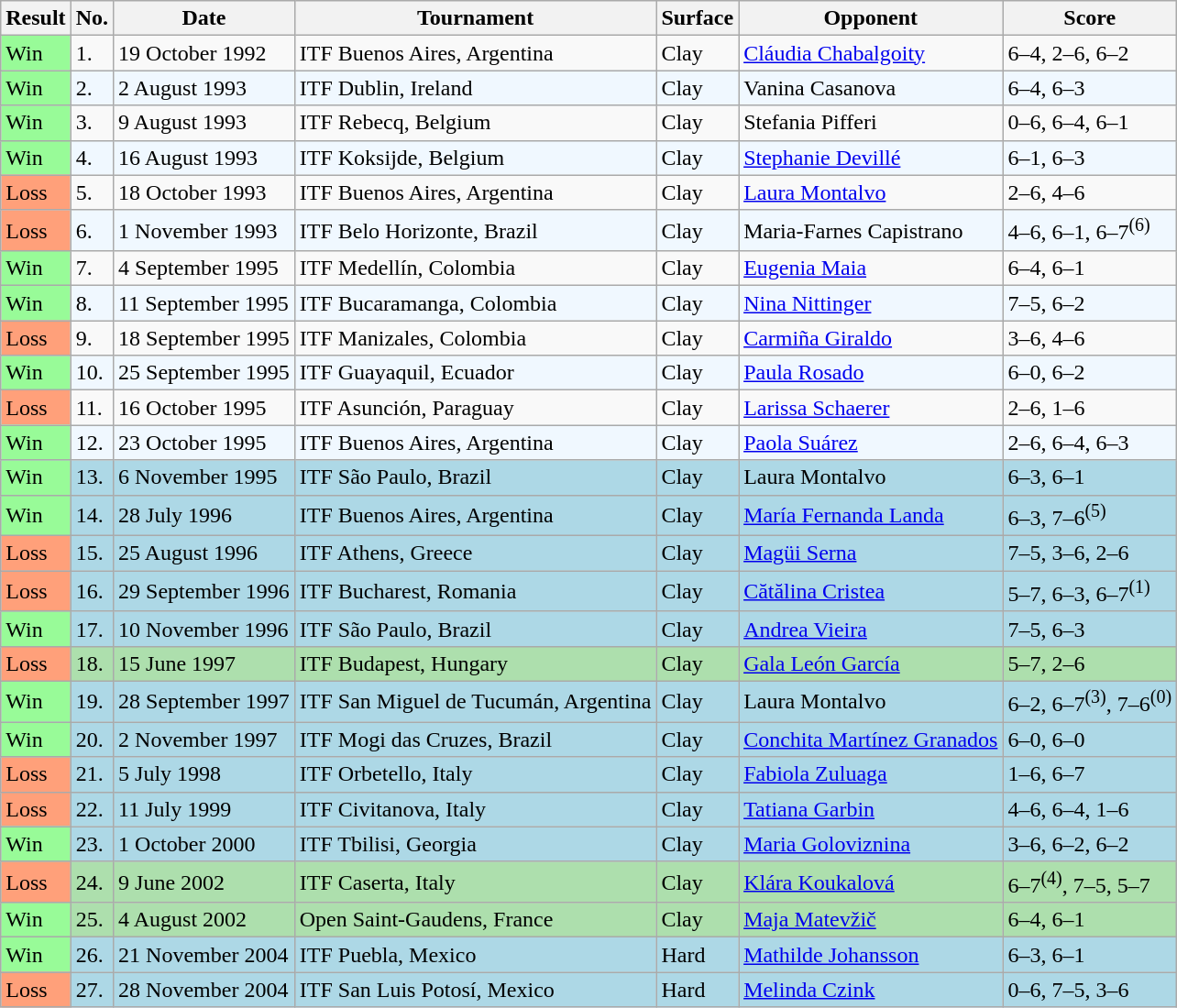<table class="wikitable">
<tr>
<th>Result</th>
<th>No.</th>
<th>Date</th>
<th>Tournament</th>
<th>Surface</th>
<th>Opponent</th>
<th>Score</th>
</tr>
<tr>
<td bgcolor="98FB98">Win</td>
<td>1.</td>
<td>19 October 1992</td>
<td>ITF Buenos Aires, Argentina</td>
<td>Clay</td>
<td> <a href='#'>Cláudia Chabalgoity</a></td>
<td>6–4, 2–6, 6–2</td>
</tr>
<tr bgcolor="#f0f8ff">
<td bgcolor="98FB98">Win</td>
<td>2.</td>
<td>2 August 1993</td>
<td>ITF Dublin, Ireland</td>
<td>Clay</td>
<td> Vanina Casanova</td>
<td>6–4, 6–3</td>
</tr>
<tr>
<td bgcolor="98FB98">Win</td>
<td>3.</td>
<td>9 August 1993</td>
<td>ITF Rebecq, Belgium</td>
<td>Clay</td>
<td> Stefania Pifferi</td>
<td>0–6, 6–4, 6–1</td>
</tr>
<tr bgcolor="#f0f8ff">
<td bgcolor="98FB98">Win</td>
<td>4.</td>
<td>16 August 1993</td>
<td>ITF Koksijde, Belgium</td>
<td>Clay</td>
<td> <a href='#'>Stephanie Devillé</a></td>
<td>6–1, 6–3</td>
</tr>
<tr>
<td style="background:#ffa07a;">Loss</td>
<td>5.</td>
<td>18 October 1993</td>
<td>ITF Buenos Aires, Argentina</td>
<td>Clay</td>
<td> <a href='#'>Laura Montalvo</a></td>
<td>2–6, 4–6</td>
</tr>
<tr bgcolor="#f0f8ff">
<td style="background:#ffa07a;">Loss</td>
<td>6.</td>
<td>1 November 1993</td>
<td>ITF Belo Horizonte, Brazil</td>
<td>Clay</td>
<td> Maria-Farnes Capistrano</td>
<td>4–6, 6–1, 6–7<sup>(6)</sup></td>
</tr>
<tr>
<td bgcolor="98FB98">Win</td>
<td>7.</td>
<td>4 September 1995</td>
<td>ITF Medellín, Colombia</td>
<td>Clay</td>
<td> <a href='#'>Eugenia Maia</a></td>
<td>6–4, 6–1</td>
</tr>
<tr bgcolor="#f0f8ff">
<td bgcolor="98FB98">Win</td>
<td>8.</td>
<td>11 September 1995</td>
<td>ITF Bucaramanga, Colombia</td>
<td>Clay</td>
<td> <a href='#'>Nina Nittinger</a></td>
<td>7–5, 6–2</td>
</tr>
<tr>
<td style="background:#ffa07a;">Loss</td>
<td>9.</td>
<td>18 September 1995</td>
<td>ITF Manizales, Colombia</td>
<td>Clay</td>
<td> <a href='#'>Carmiña Giraldo</a></td>
<td>3–6, 4–6</td>
</tr>
<tr bgcolor="#f0f8ff">
<td bgcolor="98FB98">Win</td>
<td>10.</td>
<td>25 September 1995</td>
<td>ITF Guayaquil, Ecuador</td>
<td>Clay</td>
<td> <a href='#'>Paula Rosado</a></td>
<td>6–0, 6–2</td>
</tr>
<tr>
<td style="background:#ffa07a;">Loss</td>
<td>11.</td>
<td>16 October 1995</td>
<td>ITF Asunción, Paraguay</td>
<td>Clay</td>
<td> <a href='#'>Larissa Schaerer</a></td>
<td>2–6, 1–6</td>
</tr>
<tr bgcolor="#f0f8ff">
<td bgcolor="98FB98">Win</td>
<td>12.</td>
<td>23 October 1995</td>
<td>ITF Buenos Aires, Argentina</td>
<td>Clay</td>
<td> <a href='#'>Paola Suárez</a></td>
<td>2–6, 6–4, 6–3</td>
</tr>
<tr style="background:lightblue;">
<td bgcolor="98FB98">Win</td>
<td>13.</td>
<td>6 November 1995</td>
<td>ITF São Paulo, Brazil</td>
<td>Clay</td>
<td> Laura Montalvo</td>
<td>6–3, 6–1</td>
</tr>
<tr style="background:lightblue;">
<td bgcolor="98FB98">Win</td>
<td>14.</td>
<td>28 July 1996</td>
<td>ITF Buenos Aires, Argentina</td>
<td>Clay</td>
<td> <a href='#'>María Fernanda Landa</a></td>
<td>6–3, 7–6<sup>(5)</sup></td>
</tr>
<tr style="background:lightblue;">
<td style="background:#ffa07a;">Loss</td>
<td>15.</td>
<td>25 August 1996</td>
<td>ITF Athens, Greece</td>
<td>Clay</td>
<td> <a href='#'>Magüi Serna</a></td>
<td>7–5, 3–6, 2–6</td>
</tr>
<tr style="background:lightblue;">
<td style="background:#ffa07a;">Loss</td>
<td>16.</td>
<td>29 September 1996</td>
<td>ITF Bucharest, Romania</td>
<td>Clay</td>
<td> <a href='#'>Cătălina Cristea</a></td>
<td>5–7, 6–3, 6–7<sup>(1)</sup></td>
</tr>
<tr style="background:lightblue;">
<td bgcolor="98FB98">Win</td>
<td>17.</td>
<td>10 November 1996</td>
<td>ITF São Paulo, Brazil</td>
<td>Clay</td>
<td> <a href='#'>Andrea Vieira</a></td>
<td>7–5, 6–3</td>
</tr>
<tr style="background:#addfad;">
<td style="background:#ffa07a;">Loss</td>
<td>18.</td>
<td>15 June 1997</td>
<td>ITF Budapest, Hungary</td>
<td>Clay</td>
<td> <a href='#'>Gala León García</a></td>
<td>5–7, 2–6</td>
</tr>
<tr style="background:lightblue;">
<td bgcolor="98FB98">Win</td>
<td>19.</td>
<td>28 September 1997</td>
<td>ITF San Miguel de Tucumán, Argentina</td>
<td>Clay</td>
<td> Laura Montalvo</td>
<td>6–2, 6–7<sup>(3)</sup>, 7–6<sup>(0)</sup></td>
</tr>
<tr style="background:lightblue;">
<td bgcolor="98FB98">Win</td>
<td>20.</td>
<td>2 November 1997</td>
<td>ITF Mogi das Cruzes, Brazil</td>
<td>Clay</td>
<td> <a href='#'>Conchita Martínez Granados</a></td>
<td>6–0, 6–0</td>
</tr>
<tr style="background:lightblue;">
<td style="background:#ffa07a;">Loss</td>
<td>21.</td>
<td>5 July 1998</td>
<td>ITF Orbetello, Italy</td>
<td>Clay</td>
<td> <a href='#'>Fabiola Zuluaga</a></td>
<td>1–6, 6–7</td>
</tr>
<tr style="background:lightblue;">
<td style="background:#ffa07a;">Loss</td>
<td>22.</td>
<td>11 July 1999</td>
<td>ITF Civitanova, Italy</td>
<td>Clay</td>
<td> <a href='#'>Tatiana Garbin</a></td>
<td>4–6, 6–4, 1–6</td>
</tr>
<tr style="background:lightblue;">
<td bgcolor="98FB98">Win</td>
<td>23.</td>
<td>1 October 2000</td>
<td>ITF Tbilisi, Georgia</td>
<td>Clay</td>
<td> <a href='#'>Maria Goloviznina</a></td>
<td>3–6, 6–2, 6–2</td>
</tr>
<tr style="background:#addfad;">
<td style="background:#ffa07a;">Loss</td>
<td>24.</td>
<td>9 June 2002</td>
<td>ITF Caserta, Italy</td>
<td>Clay</td>
<td> <a href='#'>Klára Koukalová</a></td>
<td>6–7<sup>(4)</sup>, 7–5, 5–7</td>
</tr>
<tr style="background:#addfad;">
<td bgcolor="98FB98">Win</td>
<td>25.</td>
<td>4 August 2002</td>
<td>Open Saint-Gaudens, France</td>
<td>Clay</td>
<td> <a href='#'>Maja Matevžič</a></td>
<td>6–4, 6–1</td>
</tr>
<tr style="background:lightblue;">
<td bgcolor="98FB98">Win</td>
<td>26.</td>
<td>21 November 2004</td>
<td>ITF Puebla, Mexico</td>
<td>Hard</td>
<td> <a href='#'>Mathilde Johansson</a></td>
<td>6–3, 6–1</td>
</tr>
<tr style="background:lightblue;">
<td style="background:#ffa07a;">Loss</td>
<td>27.</td>
<td>28 November 2004</td>
<td>ITF San Luis Potosí, Mexico</td>
<td>Hard</td>
<td> <a href='#'>Melinda Czink</a></td>
<td>0–6, 7–5, 3–6</td>
</tr>
</table>
